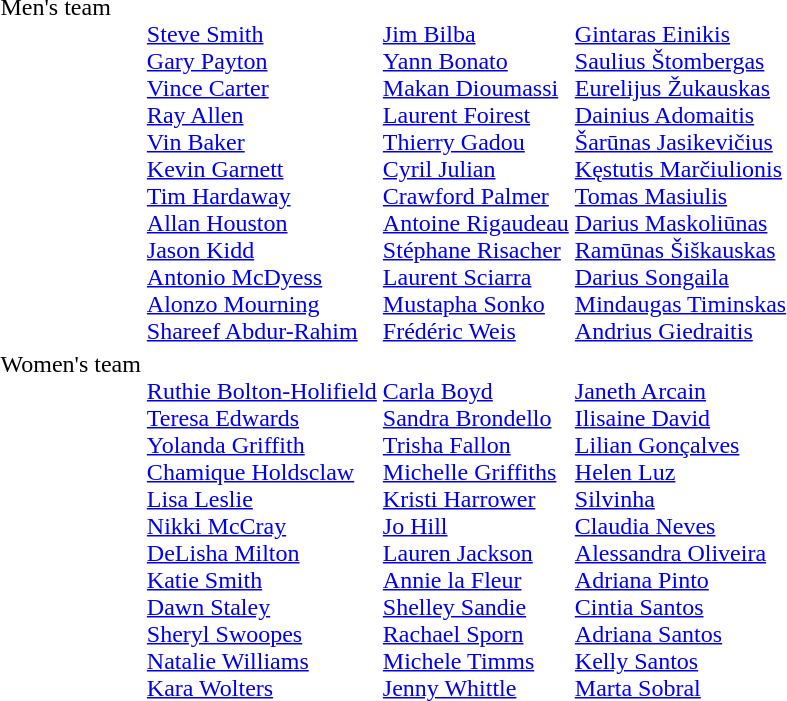<table>
<tr valign="top">
<td>Men's team<br></td>
<td><br><a href='#'>Steve Smith</a><br><a href='#'>Gary Payton</a><br><a href='#'>Vince Carter</a><br><a href='#'>Ray Allen</a><br><a href='#'>Vin Baker</a><br><a href='#'>Kevin Garnett</a><br><a href='#'>Tim Hardaway</a><br><a href='#'>Allan Houston</a><br><a href='#'>Jason Kidd</a><br><a href='#'>Antonio McDyess</a><br><a href='#'>Alonzo Mourning</a><br><a href='#'>Shareef Abdur-Rahim</a></td>
<td><br><a href='#'>Jim Bilba</a><br><a href='#'>Yann Bonato</a><br><a href='#'>Makan Dioumassi</a><br><a href='#'>Laurent Foirest</a><br><a href='#'>Thierry Gadou</a><br><a href='#'>Cyril Julian</a><br><a href='#'>Crawford Palmer</a><br><a href='#'>Antoine Rigaudeau</a><br><a href='#'>Stéphane Risacher</a><br><a href='#'>Laurent Sciarra</a><br><a href='#'>Mustapha Sonko</a><br><a href='#'>Frédéric Weis</a></td>
<td><br><a href='#'>Gintaras Einikis</a><br><a href='#'>Saulius Štombergas</a><br><a href='#'>Eurelijus Žukauskas</a><br><a href='#'>Dainius Adomaitis</a><br><a href='#'>Šarūnas Jasikevičius</a><br><a href='#'>Kęstutis Marčiulionis</a><br><a href='#'>Tomas Masiulis</a><br><a href='#'>Darius Maskoliūnas</a><br><a href='#'>Ramūnas Šiškauskas</a><br><a href='#'>Darius Songaila</a><br><a href='#'>Mindaugas Timinskas</a><br><a href='#'>Andrius Giedraitis</a></td>
</tr>
<tr valign="top">
<td>Women's team<br></td>
<td><br><a href='#'>Ruthie Bolton-Holifield</a><br><a href='#'>Teresa Edwards</a><br><a href='#'>Yolanda Griffith</a><br><a href='#'>Chamique Holdsclaw</a><br><a href='#'>Lisa Leslie</a><br><a href='#'>Nikki McCray</a><br><a href='#'>DeLisha Milton</a><br><a href='#'>Katie Smith</a><br><a href='#'>Dawn Staley</a><br><a href='#'>Sheryl Swoopes</a><br><a href='#'>Natalie Williams</a><br><a href='#'>Kara Wolters</a></td>
<td><br><a href='#'>Carla Boyd</a><br><a href='#'>Sandra Brondello</a><br><a href='#'>Trisha Fallon</a><br><a href='#'>Michelle Griffiths</a><br><a href='#'>Kristi Harrower</a><br><a href='#'>Jo Hill</a><br><a href='#'>Lauren Jackson</a><br><a href='#'>Annie la Fleur</a><br><a href='#'>Shelley Sandie</a><br><a href='#'>Rachael Sporn</a><br><a href='#'>Michele Timms</a><br><a href='#'>Jenny Whittle</a></td>
<td><br><a href='#'>Janeth Arcain</a><br><a href='#'>Ilisaine David</a><br><a href='#'>Lilian Gonçalves</a><br><a href='#'>Helen Luz</a><br><a href='#'>Silvinha</a><br><a href='#'>Claudia Neves</a><br><a href='#'>Alessandra Oliveira</a><br><a href='#'>Adriana Pinto</a><br><a href='#'>Cintia Santos</a><br><a href='#'>Adriana Santos</a><br><a href='#'>Kelly Santos</a><br><a href='#'>Marta Sobral</a></td>
</tr>
</table>
